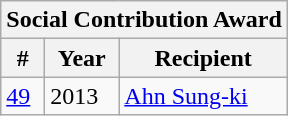<table class="wikitable collapsible collapsed">
<tr>
<th colspan="3">Social Contribution Award</th>
</tr>
<tr>
<th>#</th>
<th>Year</th>
<th>Recipient</th>
</tr>
<tr>
<td><a href='#'>49</a></td>
<td>2013</td>
<td><a href='#'>Ahn Sung-ki</a></td>
</tr>
</table>
